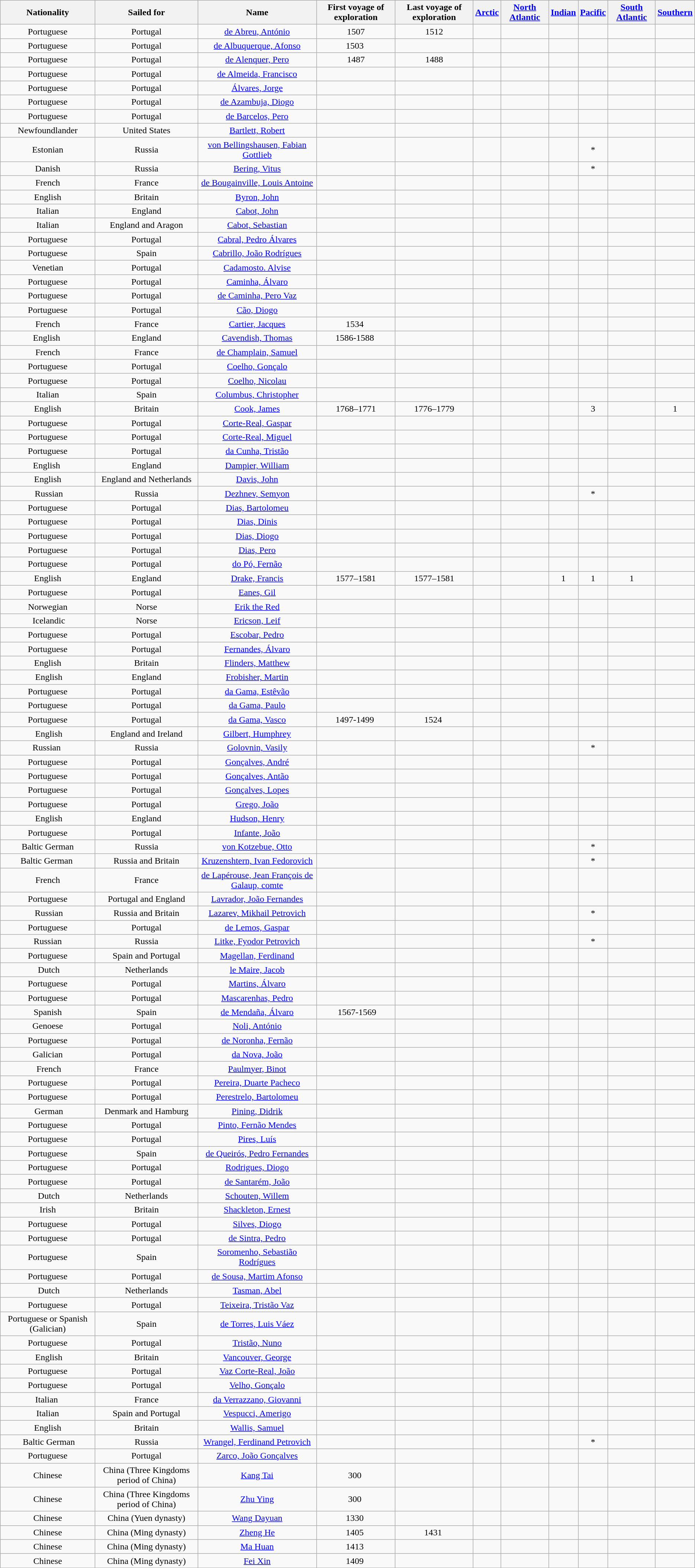<table class="sortable wikitable" style="text-align: center;">
<tr>
<th>Nationality</th>
<th>Sailed for</th>
<th>Name</th>
<th>First voyage of exploration</th>
<th>Last voyage of exploration</th>
<th><a href='#'>Arctic</a></th>
<th><a href='#'>North Atlantic</a></th>
<th><a href='#'>Indian</a></th>
<th><a href='#'>Pacific</a></th>
<th><a href='#'>South Atlantic</a></th>
<th><a href='#'>Southern</a></th>
</tr>
<tr>
<td>Portuguese</td>
<td>Portugal</td>
<td><a href='#'>de Abreu, António</a></td>
<td>1507</td>
<td>1512</td>
<td> </td>
<td> </td>
<td> </td>
<td> </td>
<td> </td>
<td> </td>
</tr>
<tr>
<td>Portuguese</td>
<td>Portugal</td>
<td><a href='#'>de Albuquerque, Afonso</a></td>
<td>1503 </td>
<td> </td>
<td> </td>
<td> </td>
<td> </td>
<td> </td>
<td> </td>
<td> </td>
</tr>
<tr>
<td>Portuguese</td>
<td>Portugal</td>
<td><a href='#'>de Alenquer, Pero</a></td>
<td>1487</td>
<td>1488</td>
<td> </td>
<td> </td>
<td> </td>
<td> </td>
<td> </td>
<td> </td>
</tr>
<tr>
<td>Portuguese</td>
<td>Portugal</td>
<td><a href='#'>de Almeida, Francisco</a></td>
<td> </td>
<td> </td>
<td> </td>
<td> </td>
<td> </td>
<td> </td>
<td> </td>
<td> </td>
</tr>
<tr>
<td>Portuguese</td>
<td>Portugal</td>
<td><a href='#'>Álvares, Jorge</a></td>
<td> </td>
<td> </td>
<td> </td>
<td> </td>
<td> </td>
<td> </td>
<td> </td>
<td> </td>
</tr>
<tr>
<td>Portuguese</td>
<td>Portugal</td>
<td><a href='#'>de Azambuja, Diogo</a></td>
<td></td>
<td> </td>
<td> </td>
<td> </td>
<td> </td>
<td> </td>
<td> </td>
<td> </td>
</tr>
<tr>
<td>Portuguese</td>
<td>Portugal</td>
<td><a href='#'>de Barcelos, Pero</a></td>
<td> </td>
<td> </td>
<td> </td>
<td> </td>
<td> </td>
<td> </td>
<td> </td>
<td> </td>
</tr>
<tr>
<td>Newfoundlander</td>
<td>United States</td>
<td><a href='#'>Bartlett, Robert</a></td>
<td> </td>
<td> </td>
<td> </td>
<td> </td>
<td> </td>
<td> </td>
<td> </td>
<td> </td>
</tr>
<tr>
<td>Estonian</td>
<td>Russia</td>
<td><a href='#'>von Bellingshausen, Fabian Gottlieb</a></td>
<td> </td>
<td> </td>
<td> </td>
<td> </td>
<td> </td>
<td>*</td>
<td> </td>
<td> </td>
</tr>
<tr>
<td>Danish</td>
<td>Russia</td>
<td><a href='#'>Bering, Vitus</a></td>
<td> </td>
<td> </td>
<td> </td>
<td> </td>
<td> </td>
<td>*</td>
<td> </td>
<td> </td>
</tr>
<tr>
<td>French</td>
<td>France</td>
<td><a href='#'>de Bougainville, Louis Antoine</a></td>
<td> </td>
<td> </td>
<td> </td>
<td> </td>
<td> </td>
<td> </td>
<td> </td>
<td> </td>
</tr>
<tr>
<td>English</td>
<td>Britain</td>
<td><a href='#'>Byron, John</a></td>
<td> </td>
<td> </td>
<td> </td>
<td> </td>
<td> </td>
<td> </td>
<td> </td>
<td> </td>
</tr>
<tr>
<td>Italian</td>
<td>England</td>
<td><a href='#'>Cabot, John</a></td>
<td> </td>
<td> </td>
<td> </td>
<td> </td>
<td> </td>
<td> </td>
<td> </td>
<td> </td>
</tr>
<tr>
<td>Italian</td>
<td>England and Aragon</td>
<td><a href='#'>Cabot, Sebastian</a></td>
<td> </td>
<td> </td>
<td> </td>
<td> </td>
<td> </td>
<td> </td>
<td> </td>
<td> </td>
</tr>
<tr>
<td>Portuguese</td>
<td>Portugal</td>
<td><a href='#'>Cabral, Pedro Álvares</a></td>
<td> </td>
<td> </td>
<td> </td>
<td> </td>
<td> </td>
<td> </td>
<td> </td>
<td> </td>
</tr>
<tr>
<td>Portuguese</td>
<td>Spain</td>
<td><a href='#'>Cabrillo, João Rodrígues</a></td>
<td> </td>
<td> </td>
<td> </td>
<td> </td>
<td> </td>
<td> </td>
<td> </td>
<td> </td>
</tr>
<tr>
<td>Venetian</td>
<td>Portugal</td>
<td><a href='#'>Cadamosto. Alvise</a></td>
<td> </td>
<td> </td>
<td> </td>
<td> </td>
<td> </td>
<td> </td>
<td> </td>
<td> </td>
</tr>
<tr>
<td>Portuguese</td>
<td>Portugal</td>
<td><a href='#'>Caminha, Álvaro</a></td>
<td> </td>
<td> </td>
<td> </td>
<td> </td>
<td> </td>
<td> </td>
<td> </td>
<td> </td>
</tr>
<tr>
<td>Portuguese</td>
<td>Portugal</td>
<td><a href='#'>de Caminha, Pero Vaz</a></td>
<td> </td>
<td> </td>
<td> </td>
<td> </td>
<td> </td>
<td> </td>
<td> </td>
<td> </td>
</tr>
<tr>
<td>Portuguese</td>
<td>Portugal</td>
<td><a href='#'>Cão, Diogo</a></td>
<td> </td>
<td> </td>
<td> </td>
<td> </td>
<td> </td>
<td> </td>
<td> </td>
<td> </td>
</tr>
<tr>
<td>French</td>
<td>France</td>
<td><a href='#'>Cartier, Jacques</a></td>
<td>1534 </td>
<td> </td>
<td> </td>
<td> </td>
<td> </td>
<td> </td>
<td> </td>
<td> </td>
</tr>
<tr>
<td>English </td>
<td>England</td>
<td><a href='#'>Cavendish, Thomas</a></td>
<td>1586-1588 </td>
<td> </td>
<td> </td>
<td> </td>
<td> </td>
<td> </td>
<td> </td>
<td> </td>
</tr>
<tr>
<td>French</td>
<td>France</td>
<td><a href='#'>de Champlain, Samuel</a></td>
<td> </td>
<td> </td>
<td> </td>
<td> </td>
<td> </td>
<td> </td>
<td> </td>
<td> </td>
</tr>
<tr>
<td>Portuguese</td>
<td>Portugal</td>
<td><a href='#'>Coelho, Gonçalo</a></td>
<td> </td>
<td> </td>
<td> </td>
<td> </td>
<td> </td>
<td> </td>
<td> </td>
<td> </td>
</tr>
<tr>
<td>Portuguese</td>
<td>Portugal</td>
<td><a href='#'>Coelho, Nicolau</a></td>
<td> </td>
<td> </td>
<td> </td>
<td> </td>
<td> </td>
<td> </td>
<td> </td>
<td> </td>
</tr>
<tr>
<td>Italian</td>
<td>Spain</td>
<td><a href='#'>Columbus, Christopher</a></td>
<td> </td>
<td> </td>
<td> </td>
<td> </td>
<td> </td>
<td> </td>
<td> </td>
<td> </td>
</tr>
<tr>
<td>English</td>
<td>Britain</td>
<td><a href='#'>Cook, James</a></td>
<td>1768–1771</td>
<td>1776–1779</td>
<td> </td>
<td> </td>
<td> </td>
<td>3</td>
<td> </td>
<td>1</td>
</tr>
<tr>
<td>Portuguese</td>
<td>Portugal</td>
<td><a href='#'>Corte-Real, Gaspar</a></td>
<td> </td>
<td> </td>
<td> </td>
<td> </td>
<td> </td>
<td> </td>
<td> </td>
<td> </td>
</tr>
<tr>
<td>Portuguese</td>
<td>Portugal</td>
<td><a href='#'>Corte-Real, Miguel</a></td>
<td> </td>
<td> </td>
<td> </td>
<td> </td>
<td> </td>
<td> </td>
<td> </td>
<td> </td>
</tr>
<tr>
<td>Portuguese</td>
<td>Portugal</td>
<td><a href='#'>da Cunha, Tristão</a></td>
<td> </td>
<td> </td>
<td> </td>
<td> </td>
<td> </td>
<td> </td>
<td> </td>
<td> </td>
</tr>
<tr>
<td>English </td>
<td>England</td>
<td><a href='#'>Dampier, William</a></td>
<td> </td>
<td> </td>
<td> </td>
<td> </td>
<td> </td>
<td> </td>
<td> </td>
<td> </td>
</tr>
<tr>
<td>English</td>
<td>England and Netherlands</td>
<td><a href='#'>Davis, John</a></td>
<td> </td>
<td> </td>
<td> </td>
<td> </td>
<td> </td>
<td> </td>
<td> </td>
<td> </td>
</tr>
<tr>
<td> Russian</td>
<td>Russia</td>
<td><a href='#'>Dezhnev, Semyon</a></td>
<td> </td>
<td> </td>
<td> </td>
<td> </td>
<td> </td>
<td>*</td>
<td> </td>
<td> </td>
</tr>
<tr>
<td>Portuguese</td>
<td>Portugal</td>
<td><a href='#'>Dias, Bartolomeu</a></td>
<td> </td>
<td> </td>
<td> </td>
<td> </td>
<td> </td>
<td> </td>
<td> </td>
<td> </td>
</tr>
<tr>
<td>Portuguese</td>
<td>Portugal</td>
<td><a href='#'>Dias, Dinis</a></td>
<td> </td>
<td> </td>
<td> </td>
<td> </td>
<td> </td>
<td> </td>
<td> </td>
<td> </td>
</tr>
<tr>
<td>Portuguese</td>
<td>Portugal</td>
<td><a href='#'>Dias, Diogo</a></td>
<td> </td>
<td> </td>
<td> </td>
<td> </td>
<td> </td>
<td> </td>
<td> </td>
<td> </td>
</tr>
<tr>
<td>Portuguese</td>
<td>Portugal</td>
<td><a href='#'>Dias, Pero</a></td>
<td> </td>
<td> </td>
<td> </td>
<td> </td>
<td> </td>
<td> </td>
<td> </td>
<td> </td>
</tr>
<tr>
<td>Portuguese</td>
<td>Portugal</td>
<td><a href='#'>do Pó, Fernão</a></td>
<td> </td>
<td> </td>
<td> </td>
<td> </td>
<td> </td>
<td> </td>
<td> </td>
<td> </td>
</tr>
<tr>
<td>English</td>
<td>England</td>
<td><a href='#'>Drake, Francis</a></td>
<td>1577–1581</td>
<td>1577–1581</td>
<td> </td>
<td> </td>
<td>1</td>
<td>1</td>
<td>1</td>
<td> </td>
</tr>
<tr>
<td>Portuguese</td>
<td>Portugal</td>
<td><a href='#'>Eanes, Gil</a></td>
<td> </td>
<td> </td>
<td> </td>
<td> </td>
<td> </td>
<td> </td>
<td> </td>
<td> </td>
</tr>
<tr>
<td>Norwegian</td>
<td>Norse</td>
<td><a href='#'>Erik the Red</a></td>
<td> </td>
<td> </td>
<td> </td>
<td> </td>
<td> </td>
<td> </td>
<td> </td>
<td> </td>
</tr>
<tr>
<td> Icelandic</td>
<td>Norse</td>
<td><a href='#'>Ericson, Leif</a></td>
<td> </td>
<td> </td>
<td> </td>
<td> </td>
<td> </td>
<td> </td>
<td> </td>
<td> </td>
</tr>
<tr>
<td>Portuguese</td>
<td>Portugal</td>
<td><a href='#'>Escobar, Pedro</a></td>
<td> </td>
<td> </td>
<td> </td>
<td> </td>
<td> </td>
<td> </td>
<td> </td>
<td> </td>
</tr>
<tr>
<td>Portuguese</td>
<td>Portugal</td>
<td><a href='#'>Fernandes, Álvaro</a></td>
<td> </td>
<td> </td>
<td> </td>
<td> </td>
<td> </td>
<td> </td>
<td> </td>
<td> </td>
</tr>
<tr>
<td>English</td>
<td>Britain</td>
<td><a href='#'>Flinders, Matthew</a></td>
<td> </td>
<td> </td>
<td> </td>
<td> </td>
<td> </td>
<td> </td>
<td> </td>
<td> </td>
</tr>
<tr>
<td> English</td>
<td>England</td>
<td><a href='#'>Frobisher, Martin</a></td>
<td> </td>
<td> </td>
<td> </td>
<td> </td>
<td> </td>
<td> </td>
<td> </td>
<td> </td>
</tr>
<tr>
<td>Portuguese</td>
<td>Portugal</td>
<td><a href='#'>da Gama, Estêvão</a></td>
<td> </td>
<td> </td>
<td> </td>
<td> </td>
<td> </td>
<td> </td>
<td> </td>
<td> </td>
</tr>
<tr>
<td>Portuguese</td>
<td>Portugal</td>
<td><a href='#'>da Gama, Paulo</a></td>
<td> </td>
<td> </td>
<td> </td>
<td> </td>
<td> </td>
<td> </td>
<td> </td>
<td> </td>
</tr>
<tr>
<td>Portuguese</td>
<td>Portugal</td>
<td><a href='#'>da Gama, Vasco</a></td>
<td>1497-1499 </td>
<td>1524 </td>
<td> </td>
<td> </td>
<td> </td>
<td> </td>
<td> </td>
<td> </td>
</tr>
<tr>
<td> English</td>
<td>England and Ireland</td>
<td><a href='#'>Gilbert, Humphrey</a></td>
<td> </td>
<td> </td>
<td> </td>
<td> </td>
<td> </td>
<td> </td>
<td> </td>
<td> </td>
</tr>
<tr>
<td>Russian </td>
<td>Russia</td>
<td><a href='#'>Golovnin, Vasily</a></td>
<td> </td>
<td> </td>
<td> </td>
<td> </td>
<td> </td>
<td>*</td>
<td> </td>
<td> </td>
</tr>
<tr>
<td>Portuguese</td>
<td>Portugal</td>
<td><a href='#'>Gonçalves, André</a></td>
<td> </td>
<td> </td>
<td> </td>
<td> </td>
<td> </td>
<td> </td>
<td> </td>
<td> </td>
</tr>
<tr>
<td>Portuguese</td>
<td>Portugal</td>
<td><a href='#'>Gonçalves, Antão</a></td>
<td> </td>
<td> </td>
<td> </td>
<td> </td>
<td> </td>
<td> </td>
<td> </td>
<td> </td>
</tr>
<tr>
<td>Portuguese</td>
<td>Portugal</td>
<td><a href='#'>Gonçalves, Lopes</a></td>
<td> </td>
<td> </td>
<td> </td>
<td> </td>
<td> </td>
<td> </td>
<td> </td>
<td> </td>
</tr>
<tr>
<td>Portuguese</td>
<td>Portugal</td>
<td><a href='#'>Grego, João</a></td>
<td> </td>
<td> </td>
<td> </td>
<td> </td>
<td> </td>
<td> </td>
<td> </td>
<td> </td>
</tr>
<tr>
<td> English</td>
<td>England</td>
<td><a href='#'>Hudson, Henry</a></td>
<td> </td>
<td> </td>
<td> </td>
<td> </td>
<td> </td>
<td> </td>
<td> </td>
<td> </td>
</tr>
<tr>
<td>Portuguese</td>
<td>Portugal</td>
<td><a href='#'>Infante, João</a></td>
<td> </td>
<td> </td>
<td> </td>
<td> </td>
<td> </td>
<td> </td>
<td> </td>
<td> </td>
</tr>
<tr>
<td>Baltic German</td>
<td>Russia</td>
<td><a href='#'>von Kotzebue, Otto</a></td>
<td> </td>
<td> </td>
<td> </td>
<td> </td>
<td> </td>
<td>*</td>
<td> </td>
<td> </td>
</tr>
<tr>
<td>Baltic German </td>
<td>Russia and Britain</td>
<td><a href='#'>Kruzenshtern, Ivan Fedorovich</a></td>
<td> </td>
<td> </td>
<td> </td>
<td> </td>
<td> </td>
<td>*</td>
<td> </td>
<td> </td>
</tr>
<tr>
<td>French</td>
<td>France</td>
<td><a href='#'>de Lapérouse, Jean François de Galaup, comte</a></td>
<td> </td>
<td> </td>
<td> </td>
<td> </td>
<td> </td>
<td> </td>
<td> </td>
<td> </td>
</tr>
<tr>
<td>Portuguese</td>
<td>Portugal and England</td>
<td><a href='#'>Lavrador, João Fernandes</a></td>
<td> </td>
<td> </td>
<td> </td>
<td> </td>
<td> </td>
<td> </td>
<td> </td>
<td> </td>
</tr>
<tr>
<td> Russian</td>
<td>Russia and Britain</td>
<td><a href='#'>Lazarev, Mikhail Petrovich</a></td>
<td> </td>
<td> </td>
<td> </td>
<td> </td>
<td> </td>
<td>*</td>
<td> </td>
<td> </td>
</tr>
<tr>
<td>Portuguese</td>
<td>Portugal</td>
<td><a href='#'>de Lemos, Gaspar</a></td>
<td> </td>
<td> </td>
<td> </td>
<td> </td>
<td> </td>
<td> </td>
<td> </td>
<td> </td>
</tr>
<tr>
<td>Russian</td>
<td>Russia</td>
<td><a href='#'>Litke, Fyodor Petrovich</a></td>
<td> </td>
<td> </td>
<td> </td>
<td> </td>
<td> </td>
<td>*</td>
<td> </td>
<td> </td>
</tr>
<tr>
<td>Portuguese</td>
<td>Spain and Portugal</td>
<td><a href='#'>Magellan, Ferdinand</a></td>
<td> </td>
<td> </td>
<td> </td>
<td> </td>
<td> </td>
<td> </td>
<td> </td>
<td> </td>
</tr>
<tr>
<td> Dutch</td>
<td>Netherlands</td>
<td><a href='#'>le Maire, Jacob</a></td>
<td> </td>
<td> </td>
<td> </td>
<td> </td>
<td> </td>
<td> </td>
<td> </td>
<td> </td>
</tr>
<tr>
<td>Portuguese</td>
<td>Portugal</td>
<td><a href='#'>Martins, Álvaro</a></td>
<td> </td>
<td> </td>
<td> </td>
<td> </td>
<td> </td>
<td> </td>
<td> </td>
<td> </td>
</tr>
<tr>
<td>Portuguese</td>
<td>Portugal</td>
<td><a href='#'>Mascarenhas, Pedro</a></td>
<td> </td>
<td> </td>
<td> </td>
<td> </td>
<td> </td>
<td> </td>
<td> </td>
<td> </td>
</tr>
<tr>
<td>Spanish</td>
<td>Spain</td>
<td><a href='#'>de Mendaña, Álvaro</a></td>
<td> 1567-1569</td>
<td> </td>
<td> </td>
<td> </td>
<td> </td>
<td> </td>
<td> </td>
<td> </td>
</tr>
<tr>
<td>Genoese</td>
<td>Portugal</td>
<td><a href='#'>Noli, António</a></td>
<td> </td>
<td> </td>
<td> </td>
<td> </td>
<td> </td>
<td> </td>
<td> </td>
<td> </td>
</tr>
<tr>
<td>Portuguese</td>
<td>Portugal</td>
<td><a href='#'>de Noronha, Fernão</a></td>
<td> </td>
<td> </td>
<td> </td>
<td> </td>
<td> </td>
<td> </td>
<td> </td>
<td> </td>
</tr>
<tr>
<td>Galician</td>
<td>Portugal</td>
<td><a href='#'>da Nova, João</a></td>
<td> </td>
<td> </td>
<td> </td>
<td> </td>
<td> </td>
<td> </td>
<td> </td>
<td> </td>
</tr>
<tr>
<td> French</td>
<td>France</td>
<td><a href='#'>Paulmyer, Binot</a></td>
<td> </td>
<td> </td>
<td> </td>
<td> </td>
<td> </td>
<td> </td>
<td> </td>
<td> </td>
</tr>
<tr>
<td>Portuguese</td>
<td>Portugal</td>
<td><a href='#'>Pereira, Duarte Pacheco</a></td>
<td> </td>
<td> </td>
<td> </td>
<td> </td>
<td> </td>
<td> </td>
<td> </td>
<td> </td>
</tr>
<tr>
<td>Portuguese</td>
<td>Portugal</td>
<td><a href='#'>Perestrelo, Bartolomeu</a></td>
<td> </td>
<td> </td>
<td> </td>
<td> </td>
<td> </td>
<td> </td>
<td> </td>
<td> </td>
</tr>
<tr>
<td> German</td>
<td>Denmark and Hamburg</td>
<td><a href='#'>Pining, Didrik</a></td>
<td> </td>
<td> </td>
<td> </td>
<td> </td>
<td> </td>
<td> </td>
<td> </td>
<td> </td>
</tr>
<tr>
<td>Portuguese</td>
<td>Portugal</td>
<td><a href='#'>Pinto, Fernão Mendes</a></td>
<td> </td>
<td> </td>
<td> </td>
<td> </td>
<td> </td>
<td> </td>
<td> </td>
<td> </td>
</tr>
<tr>
<td>Portuguese</td>
<td>Portugal</td>
<td><a href='#'>Pires, Luís</a></td>
<td> </td>
<td> </td>
<td> </td>
<td> </td>
<td> </td>
<td> </td>
<td> </td>
<td> </td>
</tr>
<tr>
<td>Portuguese</td>
<td>Spain</td>
<td><a href='#'>de Queirós, Pedro Fernandes</a></td>
<td> </td>
<td> </td>
<td> </td>
<td> </td>
<td> </td>
<td> </td>
<td> </td>
<td> </td>
</tr>
<tr>
<td>Portuguese</td>
<td>Portugal</td>
<td><a href='#'>Rodrigues, Diogo</a></td>
<td> </td>
<td> </td>
<td> </td>
<td> </td>
<td> </td>
<td> </td>
<td> </td>
<td> </td>
</tr>
<tr>
<td>Portuguese</td>
<td>Portugal</td>
<td><a href='#'>de Santarém, João</a></td>
<td> </td>
<td> </td>
<td> </td>
<td> </td>
<td> </td>
<td> </td>
<td> </td>
<td> </td>
</tr>
<tr>
<td> Dutch</td>
<td>Netherlands</td>
<td><a href='#'>Schouten, Willem</a></td>
<td> </td>
<td> </td>
<td> </td>
<td> </td>
<td> </td>
<td> </td>
<td> </td>
<td> </td>
</tr>
<tr>
<td>Irish</td>
<td>Britain</td>
<td><a href='#'>Shackleton, Ernest</a></td>
<td> </td>
<td> </td>
<td> </td>
<td> </td>
<td> </td>
<td> </td>
<td> </td>
<td> </td>
</tr>
<tr>
<td>Portuguese</td>
<td>Portugal</td>
<td><a href='#'>Silves, Diogo</a></td>
<td> </td>
<td> </td>
<td> </td>
<td> </td>
<td> </td>
<td> </td>
<td> </td>
<td> </td>
</tr>
<tr>
<td>Portuguese</td>
<td>Portugal</td>
<td><a href='#'>de Sintra, Pedro</a></td>
<td> </td>
<td> </td>
<td> </td>
<td> </td>
<td> </td>
<td> </td>
<td> </td>
<td> </td>
</tr>
<tr>
<td>Portuguese</td>
<td>Spain</td>
<td><a href='#'>Soromenho, Sebastião Rodrígues</a></td>
<td> </td>
<td> </td>
<td> </td>
<td> </td>
<td> </td>
<td> </td>
<td> </td>
<td> </td>
</tr>
<tr>
<td>Portuguese</td>
<td>Portugal</td>
<td><a href='#'>de Sousa, Martim Afonso</a></td>
<td> </td>
<td> </td>
<td> </td>
<td> </td>
<td> </td>
<td> </td>
<td> </td>
<td> </td>
</tr>
<tr>
<td> Dutch</td>
<td>Netherlands</td>
<td><a href='#'>Tasman, Abel</a></td>
<td> </td>
<td> </td>
<td> </td>
<td> </td>
<td> </td>
<td> </td>
<td> </td>
<td> </td>
</tr>
<tr>
<td>Portuguese</td>
<td>Portugal</td>
<td><a href='#'>Teixeira, Tristão Vaz</a></td>
<td> </td>
<td> </td>
<td> </td>
<td> </td>
<td> </td>
<td> </td>
<td> </td>
<td> </td>
</tr>
<tr>
<td>Portuguese or Spanish (Galician)</td>
<td>Spain</td>
<td><a href='#'>de Torres, Luis Váez</a></td>
<td> </td>
<td> </td>
<td> </td>
<td> </td>
<td> </td>
<td> </td>
<td> </td>
<td> </td>
</tr>
<tr>
<td>Portuguese</td>
<td>Portugal</td>
<td><a href='#'>Tristão, Nuno</a></td>
<td> </td>
<td> </td>
<td> </td>
<td> </td>
<td> </td>
<td> </td>
<td> </td>
<td> </td>
</tr>
<tr>
<td> English</td>
<td>Britain</td>
<td><a href='#'>Vancouver, George</a></td>
<td> </td>
<td> </td>
<td> </td>
<td> </td>
<td> </td>
<td> </td>
<td> </td>
<td> </td>
</tr>
<tr>
<td>Portuguese</td>
<td>Portugal</td>
<td><a href='#'>Vaz Corte-Real, João</a></td>
<td> </td>
<td> </td>
<td> </td>
<td> </td>
<td> </td>
<td> </td>
<td> </td>
<td> </td>
</tr>
<tr>
<td>Portuguese</td>
<td>Portugal</td>
<td><a href='#'>Velho, Gonçalo</a></td>
<td> </td>
<td> </td>
<td> </td>
<td> </td>
<td> </td>
<td> </td>
<td> </td>
<td> </td>
</tr>
<tr>
<td>Italian </td>
<td>France</td>
<td><a href='#'>da Verrazzano, Giovanni</a></td>
<td> </td>
<td> </td>
<td> </td>
<td> </td>
<td> </td>
<td> </td>
<td> </td>
<td> </td>
</tr>
<tr>
<td>Italian</td>
<td>Spain and Portugal</td>
<td><a href='#'>Vespucci, Amerigo</a></td>
<td> </td>
<td> </td>
<td> </td>
<td> </td>
<td> </td>
<td> </td>
<td> </td>
<td> </td>
</tr>
<tr>
<td>English</td>
<td>Britain</td>
<td><a href='#'>Wallis, Samuel</a></td>
<td> </td>
<td> </td>
<td> </td>
<td> </td>
<td> </td>
<td> </td>
<td> </td>
<td> </td>
</tr>
<tr>
<td> Baltic German</td>
<td>Russia</td>
<td><a href='#'>Wrangel, Ferdinand Petrovich</a></td>
<td> </td>
<td> </td>
<td> </td>
<td> </td>
<td> </td>
<td>*</td>
<td> </td>
<td> </td>
</tr>
<tr>
<td>Portuguese</td>
<td>Portugal</td>
<td><a href='#'>Zarco, João Gonçalves</a></td>
<td> </td>
<td> </td>
<td> </td>
<td> </td>
<td> </td>
<td> </td>
<td> </td>
<td> </td>
</tr>
<tr>
<td>Chinese</td>
<td>China (Three Kingdoms period of China)</td>
<td><a href='#'>Kang Tai</a></td>
<td>300 </td>
<td> </td>
<td> </td>
<td> </td>
<td> </td>
<td> </td>
<td> </td>
<td> </td>
</tr>
<tr>
<td>Chinese</td>
<td>China (Three Kingdoms period of China)</td>
<td><a href='#'>Zhu Ying</a></td>
<td>300 </td>
<td> </td>
<td> </td>
<td> </td>
<td> </td>
<td> </td>
<td> </td>
<td> </td>
</tr>
<tr>
<td>Chinese</td>
<td>China (Yuen dynasty)</td>
<td><a href='#'>Wang Dayuan</a></td>
<td>1330 </td>
<td> </td>
<td> </td>
<td> </td>
<td> </td>
<td> </td>
<td> </td>
<td> </td>
</tr>
<tr>
<td>Chinese</td>
<td>China (Ming dynasty)</td>
<td><a href='#'>Zheng He</a></td>
<td>1405 </td>
<td>1431 </td>
<td> </td>
<td> </td>
<td> </td>
<td> </td>
<td> </td>
<td> </td>
</tr>
<tr>
<td>Chinese</td>
<td>China (Ming dynasty)</td>
<td><a href='#'>Ma Huan</a></td>
<td>1413 </td>
<td> </td>
<td> </td>
<td> </td>
<td> </td>
<td> </td>
<td> </td>
<td> </td>
</tr>
<tr>
<td>Chinese</td>
<td>China (Ming dynasty)</td>
<td><a href='#'>Fei Xin</a></td>
<td>1409 </td>
<td> </td>
<td> </td>
<td> </td>
<td> </td>
<td> </td>
<td> </td>
<td> </td>
</tr>
</table>
